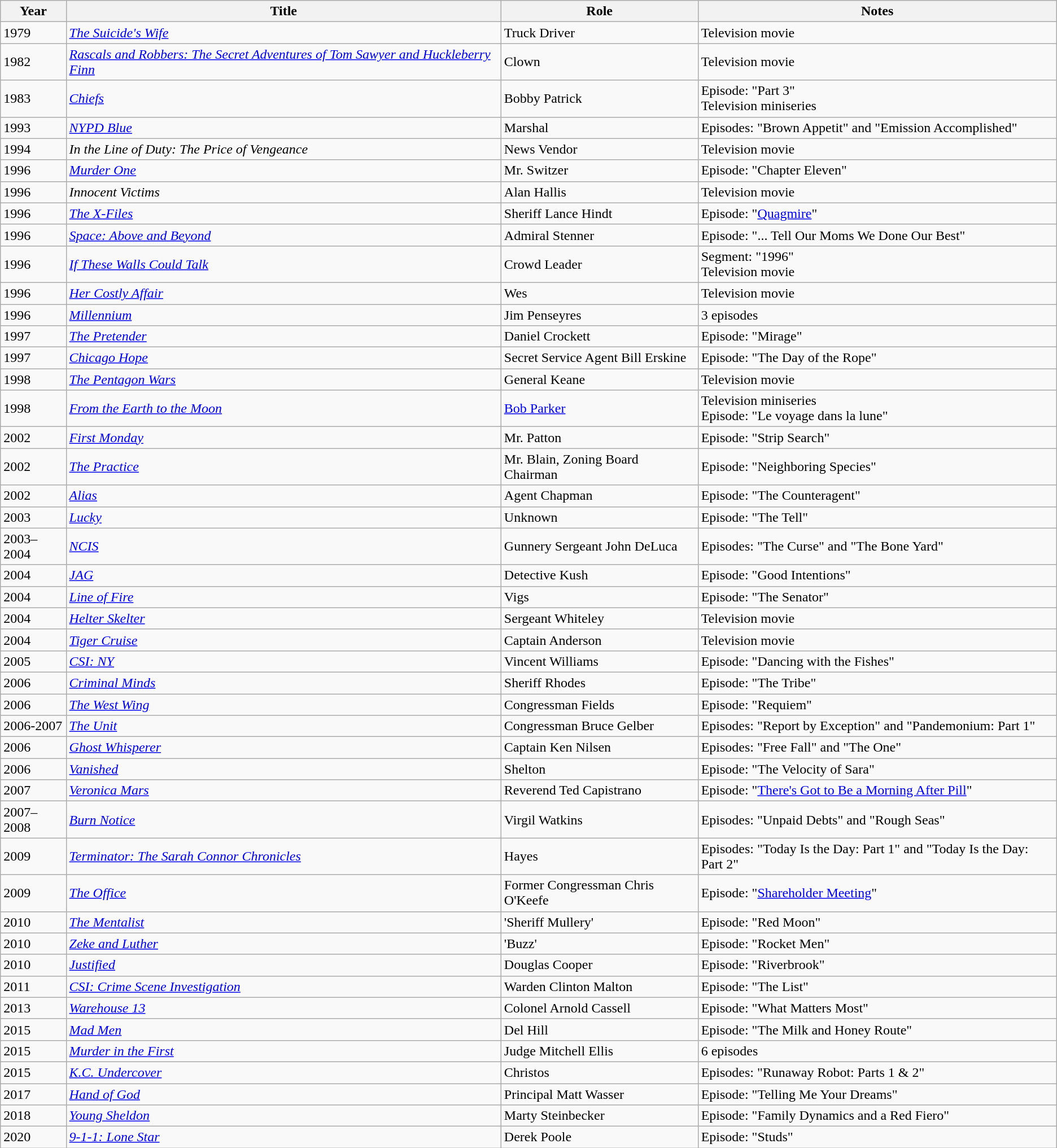<table class="wikitable sortable">
<tr>
<th>Year</th>
<th>Title</th>
<th>Role</th>
<th>Notes</th>
</tr>
<tr>
<td>1979</td>
<td><em><a href='#'>The Suicide's Wife</a></em></td>
<td>Truck Driver</td>
<td>Television movie</td>
</tr>
<tr>
<td>1982</td>
<td><em><a href='#'>Rascals and Robbers: The Secret Adventures of Tom Sawyer and Huckleberry Finn</a></em></td>
<td>Clown</td>
<td>Television movie</td>
</tr>
<tr>
<td>1983</td>
<td><em><a href='#'>Chiefs</a></em></td>
<td>Bobby Patrick</td>
<td>Episode: "Part 3"<br>Television miniseries</td>
</tr>
<tr>
<td>1993</td>
<td><em><a href='#'>NYPD Blue</a></em></td>
<td>Marshal</td>
<td>Episodes: "Brown Appetit" and "Emission Accomplished"</td>
</tr>
<tr>
<td>1994</td>
<td><em>In the Line of Duty: The Price of Vengeance</em></td>
<td>News Vendor</td>
<td>Television movie</td>
</tr>
<tr>
<td>1996</td>
<td><em><a href='#'>Murder One</a></em></td>
<td>Mr. Switzer</td>
<td>Episode: "Chapter Eleven"</td>
</tr>
<tr>
<td>1996</td>
<td><em>Innocent Victims</em></td>
<td>Alan Hallis</td>
<td>Television movie</td>
</tr>
<tr>
<td>1996</td>
<td><em><a href='#'>The X-Files</a></em></td>
<td>Sheriff Lance Hindt</td>
<td>Episode: "<a href='#'>Quagmire</a>"</td>
</tr>
<tr>
<td>1996</td>
<td><em><a href='#'>Space: Above and Beyond</a></em></td>
<td>Admiral Stenner</td>
<td>Episode: "... Tell Our Moms We Done Our Best"</td>
</tr>
<tr>
<td>1996</td>
<td><em><a href='#'>If These Walls Could Talk</a></em></td>
<td>Crowd Leader</td>
<td>Segment: "1996"<br>Television movie</td>
</tr>
<tr>
<td>1996</td>
<td><em><a href='#'>Her Costly Affair</a></em></td>
<td>Wes</td>
<td>Television movie</td>
</tr>
<tr>
<td>1996</td>
<td><em><a href='#'>Millennium</a></em></td>
<td>Jim Penseyres</td>
<td>3 episodes</td>
</tr>
<tr>
<td>1997</td>
<td><em><a href='#'>The Pretender</a></em></td>
<td>Daniel Crockett</td>
<td>Episode: "Mirage"</td>
</tr>
<tr>
<td>1997</td>
<td><em><a href='#'>Chicago Hope</a></em></td>
<td>Secret Service Agent Bill Erskine</td>
<td>Episode: "The Day of the Rope"</td>
</tr>
<tr>
<td>1998</td>
<td><em><a href='#'>The Pentagon Wars</a></em></td>
<td>General Keane</td>
<td>Television movie</td>
</tr>
<tr>
<td>1998</td>
<td><em><a href='#'>From the Earth to the Moon</a></em></td>
<td><a href='#'>Bob Parker</a></td>
<td>Television miniseries<br>Episode: "Le voyage dans la lune"</td>
</tr>
<tr>
<td>2002</td>
<td><em><a href='#'>First Monday</a></em></td>
<td>Mr. Patton</td>
<td>Episode: "Strip Search"</td>
</tr>
<tr>
<td>2002</td>
<td><em><a href='#'>The Practice</a></em></td>
<td>Mr. Blain, Zoning Board Chairman</td>
<td>Episode: "Neighboring Species"</td>
</tr>
<tr>
<td>2002</td>
<td><em><a href='#'>Alias</a></em></td>
<td>Agent Chapman</td>
<td>Episode: "The Counteragent"</td>
</tr>
<tr>
<td>2003</td>
<td><em><a href='#'>Lucky</a></em></td>
<td>Unknown</td>
<td>Episode: "The Tell"</td>
</tr>
<tr>
<td>2003–2004</td>
<td><em><a href='#'>NCIS</a></em></td>
<td>Gunnery Sergeant John DeLuca</td>
<td>Episodes: "The Curse" and "The Bone Yard"</td>
</tr>
<tr>
<td>2004</td>
<td><em><a href='#'>JAG</a></em></td>
<td>Detective Kush</td>
<td>Episode: "Good Intentions"</td>
</tr>
<tr>
<td>2004</td>
<td><em><a href='#'>Line of Fire</a></em></td>
<td>Vigs</td>
<td>Episode: "The Senator"</td>
</tr>
<tr>
<td>2004</td>
<td><em><a href='#'>Helter Skelter</a></em></td>
<td>Sergeant Whiteley</td>
<td>Television movie</td>
</tr>
<tr>
<td>2004</td>
<td><em><a href='#'>Tiger Cruise</a></em></td>
<td>Captain Anderson</td>
<td>Television movie</td>
</tr>
<tr>
<td>2005</td>
<td><em><a href='#'>CSI: NY</a></em></td>
<td>Vincent Williams</td>
<td>Episode: "Dancing with the Fishes"</td>
</tr>
<tr>
<td>2006</td>
<td><em><a href='#'>Criminal Minds</a></em></td>
<td>Sheriff Rhodes</td>
<td>Episode: "The Tribe"</td>
</tr>
<tr>
<td>2006</td>
<td><em><a href='#'>The West Wing</a></em></td>
<td>Congressman Fields</td>
<td>Episode: "Requiem"</td>
</tr>
<tr>
<td>2006-2007</td>
<td><em><a href='#'>The Unit</a></em></td>
<td>Congressman Bruce Gelber</td>
<td>Episodes: "Report by Exception" and "Pandemonium: Part 1"</td>
</tr>
<tr>
<td>2006</td>
<td><em><a href='#'>Ghost Whisperer</a></em></td>
<td>Captain Ken Nilsen</td>
<td>Episodes: "Free Fall" and "The One"</td>
</tr>
<tr>
<td>2006</td>
<td><em><a href='#'>Vanished</a></em></td>
<td>Shelton</td>
<td>Episode: "The Velocity of Sara"</td>
</tr>
<tr>
<td>2007</td>
<td><em><a href='#'>Veronica Mars</a></em></td>
<td>Reverend Ted Capistrano</td>
<td>Episode: "<a href='#'>There's Got to Be a Morning After Pill</a>"</td>
</tr>
<tr>
<td>2007–2008</td>
<td><em><a href='#'>Burn Notice</a></em></td>
<td>Virgil Watkins</td>
<td>Episodes: "Unpaid Debts" and "Rough Seas"</td>
</tr>
<tr>
<td>2009</td>
<td><em><a href='#'>Terminator: The Sarah Connor Chronicles</a></em></td>
<td>Hayes</td>
<td>Episodes: "Today Is the Day: Part 1" and "Today Is the Day: Part 2"</td>
</tr>
<tr>
<td>2009</td>
<td><em><a href='#'>The Office</a></em></td>
<td>Former Congressman Chris O'Keefe</td>
<td>Episode: "<a href='#'>Shareholder Meeting</a>"</td>
</tr>
<tr>
<td>2010</td>
<td><em><a href='#'>The Mentalist</a></em></td>
<td>'Sheriff Mullery'</td>
<td>Episode: "Red Moon"</td>
</tr>
<tr>
<td>2010</td>
<td><em><a href='#'>Zeke and Luther</a></em></td>
<td>'Buzz'</td>
<td>Episode: "Rocket Men"</td>
</tr>
<tr>
<td>2010</td>
<td><em><a href='#'>Justified</a></em></td>
<td>Douglas Cooper</td>
<td>Episode: "Riverbrook"</td>
</tr>
<tr>
<td>2011</td>
<td><em><a href='#'>CSI: Crime Scene Investigation</a></em></td>
<td>Warden Clinton Malton</td>
<td>Episode: "The List"</td>
</tr>
<tr>
<td>2013</td>
<td><em><a href='#'>Warehouse 13</a></em></td>
<td>Colonel Arnold Cassell</td>
<td>Episode: "What Matters Most"</td>
</tr>
<tr>
<td>2015</td>
<td><em><a href='#'>Mad Men</a></em></td>
<td>Del Hill</td>
<td>Episode: "The Milk and Honey Route"</td>
</tr>
<tr>
<td>2015</td>
<td><em><a href='#'>Murder in the First</a></em></td>
<td>Judge Mitchell Ellis</td>
<td>6 episodes</td>
</tr>
<tr>
<td>2015</td>
<td><em><a href='#'>K.C. Undercover</a></em></td>
<td>Christos</td>
<td>Episodes: "Runaway Robot: Parts 1 & 2"</td>
</tr>
<tr>
<td>2017</td>
<td><em><a href='#'>Hand of God</a></em></td>
<td>Principal Matt Wasser</td>
<td>Episode: "Telling Me Your Dreams"</td>
</tr>
<tr>
<td>2018</td>
<td><em><a href='#'>Young Sheldon</a></em></td>
<td>Marty Steinbecker</td>
<td>Episode: "Family Dynamics and a Red Fiero"</td>
</tr>
<tr>
<td>2020</td>
<td><em><a href='#'>9-1-1: Lone Star</a></em></td>
<td>Derek Poole</td>
<td>Episode: "Studs"</td>
</tr>
</table>
